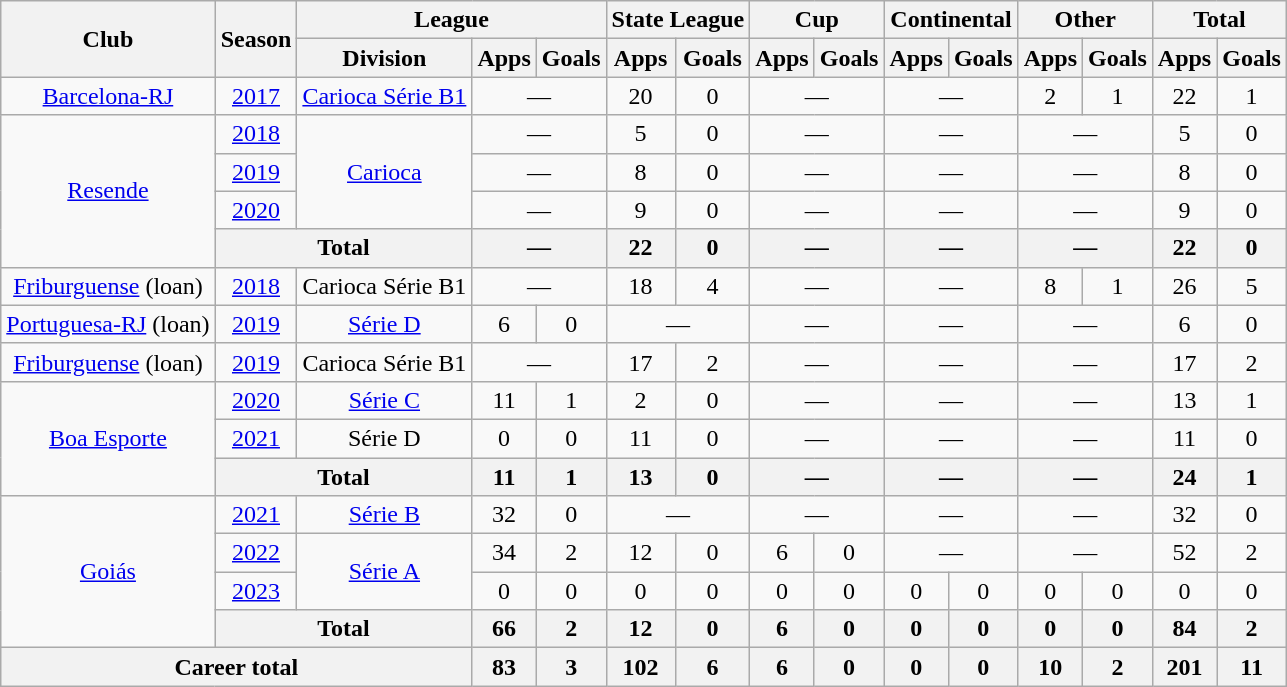<table class="wikitable" style="text-align: center;">
<tr>
<th rowspan="2">Club</th>
<th rowspan="2">Season</th>
<th colspan="3">League</th>
<th colspan="2">State League</th>
<th colspan="2">Cup</th>
<th colspan="2">Continental</th>
<th colspan="2">Other</th>
<th colspan="2">Total</th>
</tr>
<tr>
<th>Division</th>
<th>Apps</th>
<th>Goals</th>
<th>Apps</th>
<th>Goals</th>
<th>Apps</th>
<th>Goals</th>
<th>Apps</th>
<th>Goals</th>
<th>Apps</th>
<th>Goals</th>
<th>Apps</th>
<th>Goals</th>
</tr>
<tr>
<td valign="center"><a href='#'>Barcelona-RJ</a></td>
<td><a href='#'>2017</a></td>
<td><a href='#'>Carioca Série B1</a></td>
<td colspan="2">—</td>
<td>20</td>
<td>0</td>
<td colspan="2">—</td>
<td colspan="2">—</td>
<td>2</td>
<td>1</td>
<td>22</td>
<td>1</td>
</tr>
<tr>
<td rowspan="4" valign="center"><a href='#'>Resende</a></td>
<td><a href='#'>2018</a></td>
<td rowspan="3"><a href='#'>Carioca</a></td>
<td colspan="2">—</td>
<td>5</td>
<td>0</td>
<td colspan="2">—</td>
<td colspan="2">—</td>
<td colspan="2">—</td>
<td>5</td>
<td>0</td>
</tr>
<tr>
<td><a href='#'>2019</a></td>
<td colspan="2">—</td>
<td>8</td>
<td>0</td>
<td colspan="2">—</td>
<td colspan="2">—</td>
<td colspan="2">—</td>
<td>8</td>
<td>0</td>
</tr>
<tr>
<td><a href='#'>2020</a></td>
<td colspan="2">—</td>
<td>9</td>
<td>0</td>
<td colspan="2">—</td>
<td colspan="2">—</td>
<td colspan="2">—</td>
<td>9</td>
<td>0</td>
</tr>
<tr>
<th colspan="2">Total</th>
<th colspan="2">—</th>
<th>22</th>
<th>0</th>
<th colspan="2">—</th>
<th colspan="2">—</th>
<th colspan="2">—</th>
<th>22</th>
<th>0</th>
</tr>
<tr>
<td valign="center"><a href='#'>Friburguense</a> (loan)</td>
<td><a href='#'>2018</a></td>
<td>Carioca Série B1</td>
<td colspan="2">—</td>
<td>18</td>
<td>4</td>
<td colspan="2">—</td>
<td colspan="2">—</td>
<td>8</td>
<td>1</td>
<td>26</td>
<td>5</td>
</tr>
<tr>
<td valign="center"><a href='#'>Portuguesa-RJ</a> (loan)</td>
<td><a href='#'>2019</a></td>
<td><a href='#'>Série D</a></td>
<td>6</td>
<td>0</td>
<td colspan="2">—</td>
<td colspan="2">—</td>
<td colspan="2">—</td>
<td colspan="2">—</td>
<td>6</td>
<td>0</td>
</tr>
<tr>
<td valign="center"><a href='#'>Friburguense</a> (loan)</td>
<td><a href='#'>2019</a></td>
<td>Carioca Série B1</td>
<td colspan="2">—</td>
<td>17</td>
<td>2</td>
<td colspan="2">—</td>
<td colspan="2">—</td>
<td colspan="2">—</td>
<td>17</td>
<td>2</td>
</tr>
<tr>
<td rowspan="3" valign="center"><a href='#'>Boa Esporte</a></td>
<td><a href='#'>2020</a></td>
<td><a href='#'>Série C</a></td>
<td>11</td>
<td>1</td>
<td>2</td>
<td>0</td>
<td colspan="2">—</td>
<td colspan="2">—</td>
<td colspan="2">—</td>
<td>13</td>
<td>1</td>
</tr>
<tr>
<td><a href='#'>2021</a></td>
<td>Série D</td>
<td>0</td>
<td>0</td>
<td>11</td>
<td>0</td>
<td colspan="2">—</td>
<td colspan="2">—</td>
<td colspan="2">—</td>
<td>11</td>
<td>0</td>
</tr>
<tr>
<th colspan="2">Total</th>
<th>11</th>
<th>1</th>
<th>13</th>
<th>0</th>
<th colspan="2">—</th>
<th colspan="2">—</th>
<th colspan="2">—</th>
<th>24</th>
<th>1</th>
</tr>
<tr>
<td rowspan="4" valign="center"><a href='#'>Goiás</a></td>
<td><a href='#'>2021</a></td>
<td><a href='#'>Série B</a></td>
<td>32</td>
<td>0</td>
<td colspan="2">—</td>
<td colspan="2">—</td>
<td colspan="2">—</td>
<td colspan="2">—</td>
<td>32</td>
<td>0</td>
</tr>
<tr>
<td><a href='#'>2022</a></td>
<td rowspan="2"><a href='#'>Série A</a></td>
<td>34</td>
<td>2</td>
<td>12</td>
<td>0</td>
<td>6</td>
<td>0</td>
<td colspan="2">—</td>
<td colspan="2">—</td>
<td>52</td>
<td>2</td>
</tr>
<tr>
<td><a href='#'>2023</a></td>
<td>0</td>
<td>0</td>
<td>0</td>
<td>0</td>
<td>0</td>
<td>0</td>
<td>0</td>
<td>0</td>
<td>0</td>
<td>0</td>
<td>0</td>
<td>0</td>
</tr>
<tr>
<th colspan="2">Total</th>
<th>66</th>
<th>2</th>
<th>12</th>
<th>0</th>
<th>6</th>
<th>0</th>
<th>0</th>
<th>0</th>
<th>0</th>
<th>0</th>
<th>84</th>
<th>2</th>
</tr>
<tr>
<th colspan="3"><strong>Career total</strong></th>
<th>83</th>
<th>3</th>
<th>102</th>
<th>6</th>
<th>6</th>
<th>0</th>
<th>0</th>
<th>0</th>
<th>10</th>
<th>2</th>
<th>201</th>
<th>11</th>
</tr>
</table>
